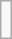<table class="wikitable floatright">
<tr>
<td><br></td>
</tr>
</table>
